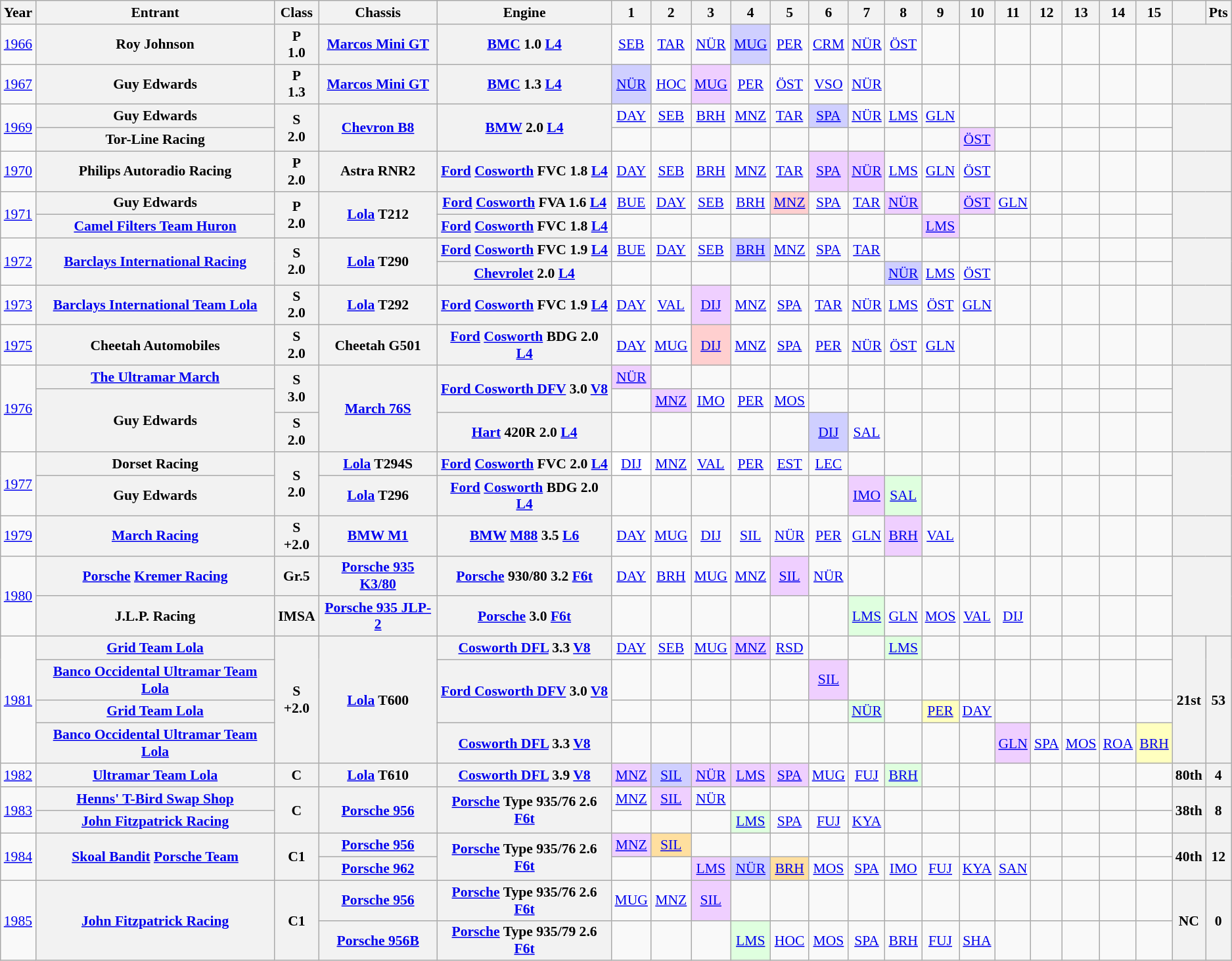<table class="wikitable" style="text-align:center; font-size:90%">
<tr>
<th>Year</th>
<th>Entrant</th>
<th>Class</th>
<th>Chassis</th>
<th>Engine</th>
<th>1</th>
<th>2</th>
<th>3</th>
<th>4</th>
<th>5</th>
<th>6</th>
<th>7</th>
<th>8</th>
<th>9</th>
<th>10</th>
<th>11</th>
<th>12</th>
<th>13</th>
<th>14</th>
<th>15</th>
<th></th>
<th>Pts</th>
</tr>
<tr>
<td><a href='#'>1966</a></td>
<th>Roy Johnson</th>
<th>P<br>1.0</th>
<th><a href='#'>Marcos Mini GT</a></th>
<th><a href='#'>BMC</a> 1.0 <a href='#'>L4</a></th>
<td><a href='#'>SEB</a></td>
<td><a href='#'>TAR</a></td>
<td><a href='#'>NÜR</a></td>
<td style="background:#CFCFFF;"><a href='#'>MUG</a><br></td>
<td><a href='#'>PER</a></td>
<td><a href='#'>CRM</a></td>
<td><a href='#'>NÜR</a></td>
<td><a href='#'>ÖST</a></td>
<td></td>
<td></td>
<td></td>
<td></td>
<td></td>
<td></td>
<td></td>
<th colspan=2></th>
</tr>
<tr>
<td><a href='#'>1967</a></td>
<th>Guy Edwards</th>
<th>P<br>1.3</th>
<th><a href='#'>Marcos Mini GT</a></th>
<th><a href='#'>BMC</a> 1.3 <a href='#'>L4</a></th>
<td style="background:#CFCFFF;"><a href='#'>NÜR</a><br></td>
<td><a href='#'>HOC</a></td>
<td style="background:#EFCFFF;"><a href='#'>MUG</a><br></td>
<td><a href='#'>PER</a></td>
<td><a href='#'>ÖST</a></td>
<td><a href='#'>VSO</a></td>
<td><a href='#'>NÜR</a></td>
<td></td>
<td></td>
<td></td>
<td></td>
<td></td>
<td></td>
<td></td>
<td></td>
<th colspan=2></th>
</tr>
<tr>
<td rowspan=2><a href='#'>1969</a></td>
<th>Guy Edwards</th>
<th rowspan=2>S<br>2.0</th>
<th rowspan=2><a href='#'>Chevron B8</a></th>
<th rowspan=2><a href='#'>BMW</a> 2.0 <a href='#'>L4</a></th>
<td><a href='#'>DAY</a></td>
<td><a href='#'>SEB</a></td>
<td><a href='#'>BRH</a></td>
<td><a href='#'>MNZ</a></td>
<td><a href='#'>TAR</a></td>
<td style="background:#CFCFFF;"><a href='#'>SPA</a><br></td>
<td><a href='#'>NÜR</a></td>
<td><a href='#'>LMS</a></td>
<td><a href='#'>GLN</a></td>
<td></td>
<td></td>
<td></td>
<td></td>
<td></td>
<td></td>
<th rowspan=2 colspan=2></th>
</tr>
<tr>
<th>Tor-Line Racing</th>
<td></td>
<td></td>
<td></td>
<td></td>
<td></td>
<td></td>
<td></td>
<td></td>
<td></td>
<td style="background:#EFCFFF;"><a href='#'>ÖST</a><br></td>
<td></td>
<td></td>
<td></td>
<td></td>
<td></td>
</tr>
<tr>
<td><a href='#'>1970</a></td>
<th>Philips Autoradio Racing</th>
<th>P<br>2.0</th>
<th>Astra RNR2</th>
<th><a href='#'>Ford</a> <a href='#'>Cosworth</a> FVC 1.8 <a href='#'>L4</a></th>
<td><a href='#'>DAY</a></td>
<td><a href='#'>SEB</a></td>
<td><a href='#'>BRH</a></td>
<td><a href='#'>MNZ</a></td>
<td><a href='#'>TAR</a></td>
<td style="background:#EFCFFF;"><a href='#'>SPA</a><br></td>
<td style="background:#EFCFFF;"><a href='#'>NÜR</a><br></td>
<td><a href='#'>LMS</a></td>
<td><a href='#'>GLN</a></td>
<td><a href='#'>ÖST</a></td>
<td></td>
<td></td>
<td></td>
<td></td>
<td></td>
<th colspan=2></th>
</tr>
<tr>
<td rowspan=2><a href='#'>1971</a></td>
<th>Guy Edwards</th>
<th rowspan=2>P<br>2.0</th>
<th rowspan=2><a href='#'>Lola</a> T212</th>
<th><a href='#'>Ford</a> <a href='#'>Cosworth</a> FVA 1.6 <a href='#'>L4</a></th>
<td><a href='#'>BUE</a></td>
<td><a href='#'>DAY</a></td>
<td><a href='#'>SEB</a></td>
<td><a href='#'>BRH</a></td>
<td style="background:#FFCFCF;"><a href='#'>MNZ</a><br></td>
<td><a href='#'>SPA</a></td>
<td><a href='#'>TAR</a></td>
<td style="background:#EFCFFF;"><a href='#'>NÜR</a><br></td>
<td></td>
<td style="background:#EFCFFF;"><a href='#'>ÖST</a><br></td>
<td><a href='#'>GLN</a></td>
<td></td>
<td></td>
<td></td>
<td></td>
<th rowspan=2 colspan=2></th>
</tr>
<tr>
<th><a href='#'>Camel Filters Team Huron</a></th>
<th><a href='#'>Ford</a> <a href='#'>Cosworth</a> FVC 1.8 <a href='#'>L4</a></th>
<td></td>
<td></td>
<td></td>
<td></td>
<td></td>
<td></td>
<td></td>
<td></td>
<td style="background:#EFCFFF;"><a href='#'>LMS</a><br></td>
<td></td>
<td></td>
<td></td>
<td></td>
<td></td>
<td></td>
</tr>
<tr>
<td rowspan=2><a href='#'>1972</a></td>
<th rowspan=2><a href='#'>Barclays International Racing</a></th>
<th rowspan=2>S<br>2.0</th>
<th rowspan=2><a href='#'>Lola</a> T290</th>
<th><a href='#'>Ford</a> <a href='#'>Cosworth</a> FVC 1.9 <a href='#'>L4</a></th>
<td><a href='#'>BUE</a></td>
<td><a href='#'>DAY</a></td>
<td><a href='#'>SEB</a></td>
<td style="background:#CFCFFF;"><a href='#'>BRH</a><br></td>
<td><a href='#'>MNZ</a></td>
<td><a href='#'>SPA</a></td>
<td><a href='#'>TAR</a></td>
<td></td>
<td></td>
<td></td>
<td></td>
<td></td>
<td></td>
<td></td>
<td></td>
<th rowspan=2 colspan=2></th>
</tr>
<tr>
<th><a href='#'>Chevrolet</a> 2.0 <a href='#'>L4</a></th>
<td></td>
<td></td>
<td></td>
<td></td>
<td></td>
<td></td>
<td></td>
<td style="background:#CFCFFF;"><a href='#'>NÜR</a><br></td>
<td><a href='#'>LMS</a></td>
<td><a href='#'>ÖST</a></td>
<td></td>
<td></td>
<td></td>
<td></td>
<td></td>
</tr>
<tr>
<td><a href='#'>1973</a></td>
<th><a href='#'>Barclays International Team Lola</a></th>
<th>S<br>2.0</th>
<th><a href='#'>Lola</a> T292</th>
<th><a href='#'>Ford</a> <a href='#'>Cosworth</a> FVC 1.9 <a href='#'>L4</a></th>
<td><a href='#'>DAY</a></td>
<td><a href='#'>VAL</a></td>
<td style="background:#EFCFFF;"><a href='#'>DIJ</a><br></td>
<td><a href='#'>MNZ</a></td>
<td><a href='#'>SPA</a></td>
<td><a href='#'>TAR</a></td>
<td><a href='#'>NÜR</a></td>
<td><a href='#'>LMS</a></td>
<td><a href='#'>ÖST</a></td>
<td><a href='#'>GLN</a></td>
<td></td>
<td></td>
<td></td>
<td></td>
<td></td>
<th colspan=2></th>
</tr>
<tr>
<td><a href='#'>1975</a></td>
<th>Cheetah Automobiles</th>
<th>S<br>2.0</th>
<th>Cheetah G501</th>
<th><a href='#'>Ford</a> <a href='#'>Cosworth</a> BDG 2.0 <a href='#'>L4</a></th>
<td><a href='#'>DAY</a></td>
<td><a href='#'>MUG</a></td>
<td style="background:#FFCFCF;"><a href='#'>DIJ</a><br></td>
<td><a href='#'>MNZ</a></td>
<td><a href='#'>SPA</a></td>
<td><a href='#'>PER</a></td>
<td><a href='#'>NÜR</a></td>
<td><a href='#'>ÖST</a></td>
<td><a href='#'>GLN</a></td>
<td></td>
<td></td>
<td></td>
<td></td>
<td></td>
<td></td>
<th colspan=2></th>
</tr>
<tr>
<td rowspan=3><a href='#'>1976</a></td>
<th><a href='#'>The Ultramar March</a></th>
<th rowspan=2>S<br>3.0</th>
<th rowspan=3><a href='#'>March 76S</a></th>
<th rowspan=2><a href='#'>Ford Cosworth DFV</a> 3.0 <a href='#'>V8</a></th>
<td style="background:#EFCFFF;"><a href='#'>NÜR</a><br></td>
<td></td>
<td></td>
<td></td>
<td></td>
<td></td>
<td></td>
<td></td>
<td></td>
<td></td>
<td></td>
<td></td>
<td></td>
<td></td>
<td></td>
<th rowspan=3 colspan=2></th>
</tr>
<tr>
<th rowspan=2>Guy Edwards</th>
<td></td>
<td style="background:#EFCFFF;"><a href='#'>MNZ</a><br></td>
<td><a href='#'>IMO</a></td>
<td><a href='#'>PER</a></td>
<td><a href='#'>MOS</a></td>
<td></td>
<td></td>
<td></td>
<td></td>
<td></td>
<td></td>
<td></td>
<td></td>
<td></td>
<td></td>
</tr>
<tr>
<th>S<br>2.0</th>
<th><a href='#'>Hart</a> 420R 2.0 <a href='#'>L4</a></th>
<td></td>
<td></td>
<td></td>
<td></td>
<td></td>
<td style="background:#CFCFFF;"><a href='#'>DIJ</a><br></td>
<td><a href='#'>SAL</a></td>
<td></td>
<td></td>
<td></td>
<td></td>
<td></td>
<td></td>
<td></td>
<td></td>
</tr>
<tr>
<td rowspan=2><a href='#'>1977</a></td>
<th>Dorset Racing</th>
<th rowspan=2>S<br>2.0</th>
<th><a href='#'>Lola</a> T294S</th>
<th><a href='#'>Ford</a> <a href='#'>Cosworth</a> FVC 2.0 <a href='#'>L4</a></th>
<td style="background:#FFFFFF;"><a href='#'>DIJ</a><br></td>
<td><a href='#'>MNZ</a></td>
<td><a href='#'>VAL</a></td>
<td><a href='#'>PER</a></td>
<td><a href='#'>EST</a></td>
<td><a href='#'>LEC</a></td>
<td></td>
<td></td>
<td></td>
<td></td>
<td></td>
<td></td>
<td></td>
<td></td>
<td></td>
<th rowspan=2 colspan=2></th>
</tr>
<tr>
<th>Guy Edwards</th>
<th><a href='#'>Lola</a> T296</th>
<th><a href='#'>Ford</a> <a href='#'>Cosworth</a> BDG 2.0 <a href='#'>L4</a></th>
<td></td>
<td></td>
<td></td>
<td></td>
<td></td>
<td></td>
<td style="background:#EFCFFF;"><a href='#'>IMO</a><br></td>
<td style="background:#DFFFDF;"><a href='#'>SAL</a><br></td>
<td></td>
<td></td>
<td></td>
<td></td>
<td></td>
<td></td>
<td></td>
</tr>
<tr>
<td><a href='#'>1979</a></td>
<th><a href='#'>March Racing</a></th>
<th>S<br>+2.0</th>
<th><a href='#'>BMW M1</a></th>
<th><a href='#'>BMW</a> <a href='#'>M88</a> 3.5 <a href='#'>L6</a></th>
<td><a href='#'>DAY</a></td>
<td><a href='#'>MUG</a></td>
<td><a href='#'>DIJ</a></td>
<td><a href='#'>SIL</a></td>
<td><a href='#'>NÜR</a></td>
<td><a href='#'>PER</a></td>
<td><a href='#'>GLN</a></td>
<td style="background:#EFCFFF;"><a href='#'>BRH</a><br></td>
<td><a href='#'>VAL</a></td>
<td></td>
<td></td>
<td></td>
<td></td>
<td></td>
<td></td>
<th colspan=2></th>
</tr>
<tr>
<td rowspan=2><a href='#'>1980</a></td>
<th><a href='#'>Porsche</a> <a href='#'>Kremer Racing</a></th>
<th>Gr.5</th>
<th><a href='#'>Porsche 935 K3/80</a></th>
<th><a href='#'>Porsche</a> 930/80 3.2 <a href='#'>F6</a><a href='#'>t</a></th>
<td><a href='#'>DAY</a></td>
<td><a href='#'>BRH</a></td>
<td><a href='#'>MUG</a></td>
<td><a href='#'>MNZ</a></td>
<td style="background:#EFCFFF;"><a href='#'>SIL</a><br></td>
<td><a href='#'>NÜR</a></td>
<td></td>
<td></td>
<td></td>
<td></td>
<td></td>
<td></td>
<td></td>
<td></td>
<td></td>
<th rowspan=2 colspan=2></th>
</tr>
<tr>
<th>J.L.P. Racing</th>
<th>IMSA</th>
<th><a href='#'>Porsche 935 JLP-2</a></th>
<th><a href='#'>Porsche</a> 3.0 <a href='#'>F6</a><a href='#'>t</a></th>
<td></td>
<td></td>
<td></td>
<td></td>
<td></td>
<td></td>
<td style="background:#DFFFDF;"><a href='#'>LMS</a><br></td>
<td><a href='#'>GLN</a></td>
<td><a href='#'>MOS</a></td>
<td><a href='#'>VAL</a></td>
<td><a href='#'>DIJ</a></td>
<td></td>
<td></td>
<td></td>
<td></td>
</tr>
<tr>
<td rowspan=4><a href='#'>1981</a></td>
<th><a href='#'>Grid Team Lola</a></th>
<th rowspan=4>S<br>+2.0</th>
<th rowspan=4><a href='#'>Lola</a> T600</th>
<th><a href='#'>Cosworth DFL</a> 3.3 <a href='#'>V8</a></th>
<td><a href='#'>DAY</a></td>
<td><a href='#'>SEB</a></td>
<td><a href='#'>MUG</a></td>
<td style="background:#EFCFFF;"><a href='#'>MNZ</a><br></td>
<td><a href='#'>RSD</a></td>
<td></td>
<td></td>
<td style="background:#DFFFDF;"><a href='#'>LMS</a><br></td>
<td></td>
<td></td>
<td></td>
<td></td>
<td></td>
<td></td>
<td></td>
<th rowspan=4>21st</th>
<th rowspan=4>53</th>
</tr>
<tr>
<th><a href='#'>Banco Occidental Ultramar Team Lola</a></th>
<th rowspan=2><a href='#'>Ford Cosworth DFV</a> 3.0 <a href='#'>V8</a></th>
<td></td>
<td></td>
<td></td>
<td></td>
<td></td>
<td style="background:#EFCFFF;"><a href='#'>SIL</a><br></td>
<td></td>
<td></td>
<td></td>
<td></td>
<td></td>
<td></td>
<td></td>
<td></td>
<td></td>
</tr>
<tr>
<th><a href='#'>Grid Team Lola</a></th>
<td></td>
<td></td>
<td></td>
<td></td>
<td></td>
<td></td>
<td style="background:#DFFFDF;"><a href='#'>NÜR</a><br></td>
<td></td>
<td style="background:#FFFFBF;"><a href='#'>PER</a><br></td>
<td><a href='#'>DAY</a></td>
<td></td>
<td></td>
<td></td>
<td></td>
<td></td>
</tr>
<tr>
<th><a href='#'>Banco Occidental Ultramar Team Lola</a></th>
<th><a href='#'>Cosworth DFL</a> 3.3 <a href='#'>V8</a></th>
<td></td>
<td></td>
<td></td>
<td></td>
<td></td>
<td></td>
<td></td>
<td></td>
<td></td>
<td></td>
<td style="background:#EFCFFF;"><a href='#'>GLN</a><br></td>
<td><a href='#'>SPA</a></td>
<td><a href='#'>MOS</a></td>
<td><a href='#'>ROA</a></td>
<td style="background:#FFFFBF;"><a href='#'>BRH</a><br></td>
</tr>
<tr>
<td><a href='#'>1982</a></td>
<th><a href='#'>Ultramar Team Lola</a></th>
<th>C</th>
<th><a href='#'>Lola</a> T610</th>
<th><a href='#'>Cosworth DFL</a> 3.9 <a href='#'>V8</a></th>
<td style="background:#EFCFFF;"><a href='#'>MNZ</a><br></td>
<td style="background:#CFCFFF;"><a href='#'>SIL</a><br></td>
<td style="background:#EFCFFF;"><a href='#'>NÜR</a><br></td>
<td style="background:#EFCFFF;"><a href='#'>LMS</a><br></td>
<td style="background:#EFCFFF;"><a href='#'>SPA</a><br></td>
<td><a href='#'>MUG</a></td>
<td><a href='#'>FUJ</a></td>
<td style="background:#DFFFDF;"><a href='#'>BRH</a><br></td>
<td></td>
<td></td>
<td></td>
<td></td>
<td></td>
<td></td>
<td></td>
<th>80th</th>
<th>4</th>
</tr>
<tr>
<td rowspan=2><a href='#'>1983</a></td>
<th><a href='#'>Henns' T-Bird Swap Shop</a></th>
<th rowspan=2>C</th>
<th rowspan=2><a href='#'>Porsche 956</a></th>
<th rowspan=2><a href='#'>Porsche</a> Type 935/76 2.6 <a href='#'>F6</a><a href='#'>t</a></th>
<td><a href='#'>MNZ</a></td>
<td style="background:#EFCFFF;"><a href='#'>SIL</a><br></td>
<td><a href='#'>NÜR</a></td>
<td></td>
<td></td>
<td></td>
<td></td>
<td></td>
<td></td>
<td></td>
<td></td>
<td></td>
<td></td>
<td></td>
<td></td>
<th rowspan=2>38th</th>
<th rowspan=2>8</th>
</tr>
<tr>
<th><a href='#'>John Fitzpatrick Racing</a></th>
<td></td>
<td></td>
<td></td>
<td style="background:#DFFFDF;"><a href='#'>LMS</a><br></td>
<td><a href='#'>SPA</a></td>
<td><a href='#'>FUJ</a></td>
<td><a href='#'>KYA</a></td>
<td></td>
<td></td>
<td></td>
<td></td>
<td></td>
<td></td>
<td></td>
<td></td>
</tr>
<tr>
<td rowspan=2><a href='#'>1984</a></td>
<th rowspan=2><a href='#'>Skoal Bandit</a> <a href='#'>Porsche Team</a></th>
<th rowspan=2>C1</th>
<th><a href='#'>Porsche 956</a></th>
<th rowspan=2><a href='#'>Porsche</a> Type 935/76 2.6 <a href='#'>F6</a><a href='#'>t</a></th>
<td style="background:#EFCFFF;"><a href='#'>MNZ</a><br></td>
<td style="background:#FFDF9F;"><a href='#'>SIL</a><br></td>
<td></td>
<td></td>
<td></td>
<td></td>
<td></td>
<td></td>
<td></td>
<td></td>
<td></td>
<td></td>
<td></td>
<td></td>
<td></td>
<th rowspan=2>40th</th>
<th rowspan=2>12</th>
</tr>
<tr>
<th><a href='#'>Porsche 962</a></th>
<td></td>
<td></td>
<td style="background:#EFCFFF;"><a href='#'>LMS</a><br></td>
<td style="background:#CFCFFF;"><a href='#'>NÜR</a><br></td>
<td style="background:#FFDF9F;"><a href='#'>BRH</a><br></td>
<td><a href='#'>MOS</a></td>
<td><a href='#'>SPA</a></td>
<td><a href='#'>IMO</a></td>
<td><a href='#'>FUJ</a></td>
<td><a href='#'>KYA</a></td>
<td><a href='#'>SAN</a></td>
<td></td>
<td></td>
<td></td>
<td></td>
</tr>
<tr>
<td rowspan=2><a href='#'>1985</a></td>
<th rowspan=2><a href='#'>John Fitzpatrick Racing</a></th>
<th rowspan=2>C1</th>
<th><a href='#'>Porsche 956</a></th>
<th><a href='#'>Porsche</a> Type 935/76 2.6 <a href='#'>F6</a><a href='#'>t</a></th>
<td><a href='#'>MUG</a></td>
<td><a href='#'>MNZ</a></td>
<td style="background:#EFCFFF;"><a href='#'>SIL</a><br></td>
<td></td>
<td></td>
<td></td>
<td></td>
<td></td>
<td></td>
<td></td>
<td></td>
<td></td>
<td></td>
<td></td>
<td></td>
<th rowspan=2>NC</th>
<th rowspan=2>0</th>
</tr>
<tr>
<th><a href='#'>Porsche 956B</a></th>
<th><a href='#'>Porsche</a> Type 935/79 2.6 <a href='#'>F6</a><a href='#'>t</a></th>
<td></td>
<td></td>
<td></td>
<td style="background:#DFFFDF;"><a href='#'>LMS</a><br></td>
<td><a href='#'>HOC</a></td>
<td><a href='#'>MOS</a></td>
<td><a href='#'>SPA</a></td>
<td><a href='#'>BRH</a></td>
<td><a href='#'>FUJ</a></td>
<td><a href='#'>SHA</a></td>
<td></td>
<td></td>
<td></td>
<td></td>
<td></td>
</tr>
</table>
